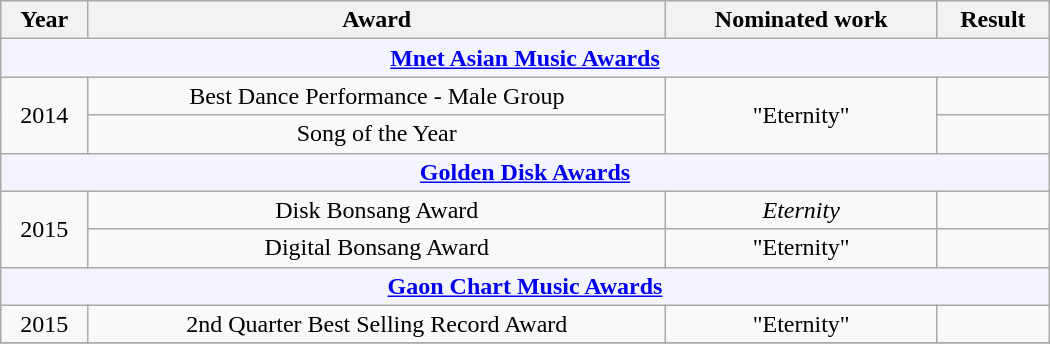<table class="wikitable" style="text-align:center; width:700px">
<tr>
<th>Year</th>
<th>Award</th>
<th>Nominated work</th>
<th>Result</th>
</tr>
<tr>
<td colspan="4"  style="text-align:center; background:#f4f4ff;"><strong><a href='#'>Mnet Asian Music Awards</a></strong></td>
</tr>
<tr>
<td rowspan="2">2014</td>
<td>Best Dance Performance - Male Group</td>
<td rowspan="2">"Eternity"</td>
<td></td>
</tr>
<tr>
<td>Song of the Year</td>
<td></td>
</tr>
<tr>
<td colspan="4"  style="text-align:center; background:#f4f4ff;"><strong><a href='#'>Golden Disk Awards</a></strong></td>
</tr>
<tr>
<td rowspan="2">2015</td>
<td>Disk Bonsang Award</td>
<td><em>Eternity</em></td>
<td></td>
</tr>
<tr>
<td>Digital Bonsang Award</td>
<td>"Eternity"</td>
<td></td>
</tr>
<tr>
<td colspan="4"  style="text-align:center; background:#f4f4ff;"><strong><a href='#'>Gaon Chart Music Awards</a></strong></td>
</tr>
<tr>
<td>2015</td>
<td>2nd Quarter Best Selling Record Award</td>
<td>"Eternity"</td>
<td></td>
</tr>
<tr>
</tr>
</table>
